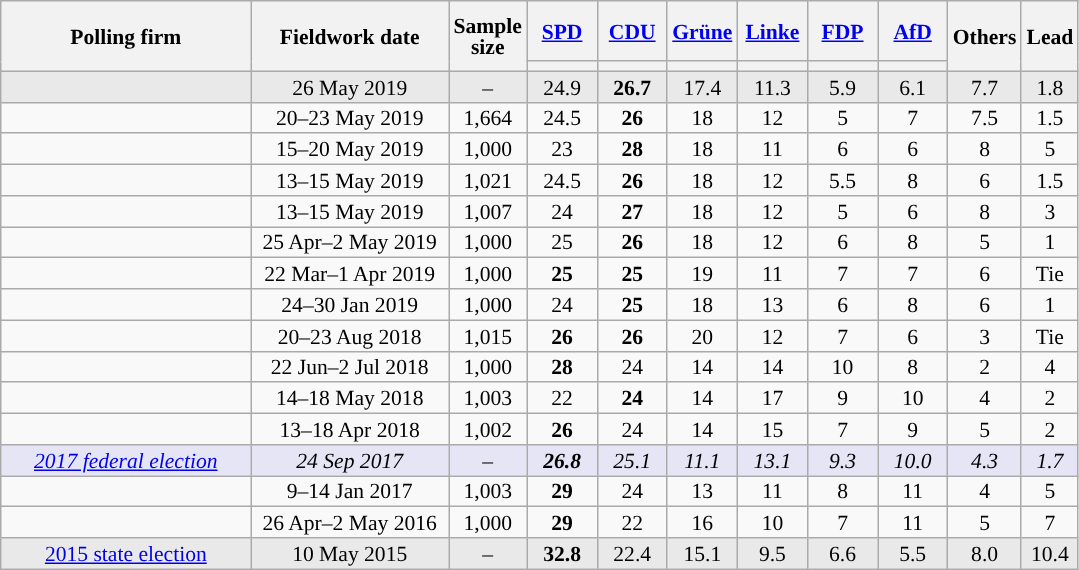<table class="wikitable sortable" style="text-align:center;font-size:90%;line-height:14px;">
<tr style="height:40px;">
<th style="width:160px;" rowspan="2">Polling firm</th>
<th style="width:125px;" rowspan="2">Fieldwork date</th>
<th style="width:35px;" rowspan="2">Sample<br>size</th>
<th class="unsortable" style="width:40px;"><a href='#'>SPD</a></th>
<th class="unsortable" style="width:40px;"><a href='#'>CDU</a></th>
<th class="unsortable" style="width:40px;"><a href='#'>Grüne</a></th>
<th class="unsortable" style="width:40px;"><a href='#'>Linke</a></th>
<th class="unsortable" style="width:40px;"><a href='#'>FDP</a></th>
<th class="unsortable" style="width:40px;"><a href='#'>AfD</a></th>
<th class="unsortable" style="width:40px;" rowspan="2">Others</th>
<th style="width:30px;" rowspan="2">Lead</th>
</tr>
<tr>
<th style="background:"></th>
<th style="background:"></th>
<th style="background:"></th>
<th style="background:"></th>
<th style="background:"></th>
<th style="background:"></th>
</tr>
<tr style="background:#E9E9E9;">
<td></td>
<td data-sort-value="2019-05-26">26 May 2019</td>
<td>–</td>
<td>24.9</td>
<td><strong>26.7</strong></td>
<td>17.4</td>
<td>11.3</td>
<td>5.9</td>
<td>6.1</td>
<td>7.7</td>
<td style="background:">1.8</td>
</tr>
<tr>
<td></td>
<td data-sort-value="2019-05-23">20–23 May 2019</td>
<td>1,664</td>
<td>24.5</td>
<td><strong>26</strong></td>
<td>18</td>
<td>12</td>
<td>5</td>
<td>7</td>
<td>7.5</td>
<td style="background:">1.5</td>
</tr>
<tr>
<td></td>
<td data-sort-value="2019-05-20">15–20 May 2019</td>
<td>1,000</td>
<td>23</td>
<td><strong>28</strong></td>
<td>18</td>
<td>11</td>
<td>6</td>
<td>6</td>
<td>8</td>
<td style="background:">5</td>
</tr>
<tr>
<td></td>
<td data-sort-value="2019-05-15">13–15 May 2019</td>
<td>1,021</td>
<td>24.5</td>
<td><strong>26</strong></td>
<td>18</td>
<td>12</td>
<td>5.5</td>
<td>8</td>
<td>6</td>
<td style="background:">1.5</td>
</tr>
<tr>
<td></td>
<td data-sort-value="2019-05-15">13–15 May 2019</td>
<td>1,007</td>
<td>24</td>
<td><strong>27</strong></td>
<td>18</td>
<td>12</td>
<td>5</td>
<td>6</td>
<td>8</td>
<td style="background:">3</td>
</tr>
<tr>
<td></td>
<td data-sort-value="2019-05-02">25 Apr–2 May 2019</td>
<td>1,000</td>
<td>25</td>
<td><strong>26</strong></td>
<td>18</td>
<td>12</td>
<td>6</td>
<td>8</td>
<td>5</td>
<td style="background:">1</td>
</tr>
<tr>
<td></td>
<td data-sort-value="2019-04-01">22 Mar–1 Apr 2019</td>
<td>1,000</td>
<td><strong>25</strong></td>
<td><strong>25</strong></td>
<td>19</td>
<td>11</td>
<td>7</td>
<td>7</td>
<td>6</td>
<td data-sort-value="0">Tie</td>
</tr>
<tr>
<td></td>
<td data-sort-value="2019-01-30">24–30 Jan 2019</td>
<td>1,000</td>
<td>24</td>
<td><strong>25</strong></td>
<td>18</td>
<td>13</td>
<td>6</td>
<td>8</td>
<td>6</td>
<td style="background:">1</td>
</tr>
<tr>
<td></td>
<td data-sort-value="2018-08-23">20–23 Aug 2018</td>
<td>1,015</td>
<td><strong>26</strong></td>
<td><strong>26</strong></td>
<td>20</td>
<td>12</td>
<td>7</td>
<td>6</td>
<td>3</td>
<td data-sort-value="0">Tie</td>
</tr>
<tr>
<td></td>
<td data-sort-value="2018-07-02">22 Jun–2 Jul 2018</td>
<td>1,000</td>
<td><strong>28</strong></td>
<td>24</td>
<td>14</td>
<td>14</td>
<td>10</td>
<td>8</td>
<td>2</td>
<td style="background:">4</td>
</tr>
<tr>
<td></td>
<td data-sort-value="2018-05-18">14–18 May 2018</td>
<td>1,003</td>
<td>22</td>
<td><strong>24</strong></td>
<td>14</td>
<td>17</td>
<td>9</td>
<td>10</td>
<td>4</td>
<td style="background:">2</td>
</tr>
<tr>
<td></td>
<td data-sort-value="2018-04-18">13–18 Apr 2018</td>
<td>1,002</td>
<td><strong>26</strong></td>
<td>24</td>
<td>14</td>
<td>15</td>
<td>7</td>
<td>9</td>
<td>5</td>
<td style="background:">2</td>
</tr>
<tr style="background:#E5E5F5;font-style:italic;">
<td><a href='#'>2017 federal election</a></td>
<td data-sort-value="2017-09-24">24 Sep 2017</td>
<td>–</td>
<td><strong>26.8</strong></td>
<td>25.1</td>
<td>11.1</td>
<td>13.1</td>
<td>9.3</td>
<td>10.0</td>
<td>4.3</td>
<td style="background:">1.7</td>
</tr>
<tr>
<td></td>
<td data-sort-value="2017-01-14">9–14 Jan 2017</td>
<td>1,003</td>
<td><strong>29</strong></td>
<td>24</td>
<td>13</td>
<td>11</td>
<td>8</td>
<td>11</td>
<td>4</td>
<td style="background:">5</td>
</tr>
<tr>
<td></td>
<td data-sort-value="2016-05-02">26 Apr–2 May 2016</td>
<td>1,000</td>
<td><strong>29</strong></td>
<td>22</td>
<td>16</td>
<td>10</td>
<td>7</td>
<td>11</td>
<td>5</td>
<td style="background:">7</td>
</tr>
<tr style="background:#E9E9E9;">
<td><a href='#'>2015 state election</a></td>
<td data-sort-value="2015-05-10">10 May 2015</td>
<td>–</td>
<td><strong>32.8</strong></td>
<td>22.4</td>
<td>15.1</td>
<td>9.5</td>
<td>6.6</td>
<td>5.5</td>
<td>8.0</td>
<td style="background:">10.4</td>
</tr>
</table>
